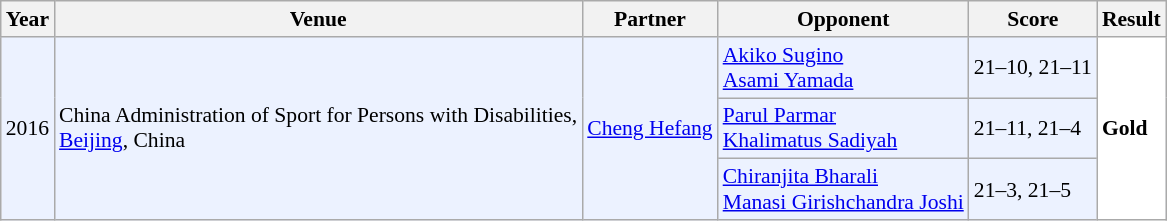<table class="sortable wikitable" style="font-size: 90%;">
<tr>
<th>Year</th>
<th>Venue</th>
<th>Partner</th>
<th>Opponent</th>
<th>Score</th>
<th>Result</th>
</tr>
<tr style="background:#ECF2FF">
<td rowspan="3" align="center">2016</td>
<td rowspan="3" align="left">China Administration of Sport for Persons with Disabilities,<br><a href='#'>Beijing</a>, China</td>
<td rowspan="3" align="left"> <a href='#'>Cheng Hefang</a></td>
<td align="left"> <a href='#'>Akiko Sugino</a><br> <a href='#'>Asami Yamada</a></td>
<td align="left">21–10, 21–11</td>
<td rowspan="3" style="text-align:left; background:white"> <strong>Gold</strong></td>
</tr>
<tr style="background:#ECF2FF">
<td align="left"> <a href='#'>Parul Parmar</a><br> <a href='#'>Khalimatus Sadiyah</a></td>
<td align="left">21–11, 21–4</td>
</tr>
<tr style="background:#ECF2FF">
<td align="left"> <a href='#'>Chiranjita Bharali</a><br> <a href='#'>Manasi Girishchandra Joshi</a></td>
<td align="left">21–3, 21–5</td>
</tr>
</table>
